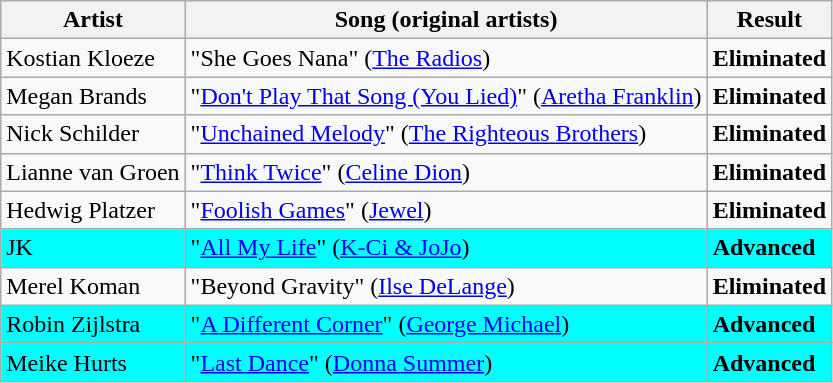<table class=wikitable>
<tr>
<th>Artist</th>
<th>Song (original artists)</th>
<th>Result</th>
</tr>
<tr>
<td>Kostian Kloeze</td>
<td>"She Goes Nana" (<a href='#'>The Radios</a>)</td>
<td><strong>Eliminated</strong></td>
</tr>
<tr>
<td>Megan Brands</td>
<td>"<a href='#'>Don't Play That Song (You Lied)</a>" (<a href='#'>Aretha Franklin</a>)</td>
<td><strong>Eliminated</strong></td>
</tr>
<tr>
<td>Nick Schilder</td>
<td>"<a href='#'>Unchained Melody</a>" (<a href='#'>The Righteous Brothers</a>)</td>
<td><strong>Eliminated</strong></td>
</tr>
<tr>
<td>Lianne van Groen</td>
<td>"<a href='#'>Think Twice</a>" (<a href='#'>Celine Dion</a>)</td>
<td><strong>Eliminated</strong></td>
</tr>
<tr>
<td>Hedwig Platzer</td>
<td>"<a href='#'>Foolish Games</a>" (<a href='#'>Jewel</a>)</td>
<td><strong>Eliminated</strong></td>
</tr>
<tr style="background:cyan;">
<td>JK</td>
<td>"<a href='#'>All My Life</a>" (<a href='#'>K-Ci & JoJo</a>)</td>
<td><strong>Advanced</strong></td>
</tr>
<tr>
<td>Merel Koman</td>
<td>"Beyond Gravity" (<a href='#'>Ilse DeLange</a>)</td>
<td><strong>Eliminated</strong></td>
</tr>
<tr style="background:cyan;">
<td>Robin Zijlstra</td>
<td>"<a href='#'>A Different Corner</a>" (<a href='#'>George Michael</a>)</td>
<td><strong>Advanced</strong></td>
</tr>
<tr style="background:cyan;">
<td>Meike Hurts</td>
<td>"<a href='#'>Last Dance</a>" (<a href='#'>Donna Summer</a>)</td>
<td><strong>Advanced</strong></td>
</tr>
</table>
